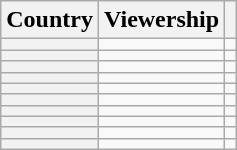<table class="wikitable sortable plainrowheaders">
<tr>
<th scope="col">Country</th>
<th scope="col">Viewership</th>
<th scope="col"></th>
</tr>
<tr>
<th scope="row"></th>
<td align=right></td>
<td></td>
</tr>
<tr>
<th scope="row"></th>
<td align=right></td>
<td></td>
</tr>
<tr>
<th scope="row"></th>
<td align=right></td>
<td></td>
</tr>
<tr>
<th scope="row"></th>
<td align=right></td>
<td></td>
</tr>
<tr>
<th scope="row"></th>
<td align=right></td>
<td></td>
</tr>
<tr>
<th scope="row"></th>
<td align=right></td>
<td></td>
</tr>
<tr>
<th scope="row"></th>
<td align=right></td>
<td></td>
</tr>
<tr>
<th scope="row"></th>
<td align=right></td>
<td></td>
</tr>
<tr>
<th scope="row"></th>
<td align=right></td>
<td></td>
</tr>
<tr>
<th scope="row"></th>
<td align=right></td>
<td></td>
</tr>
</table>
